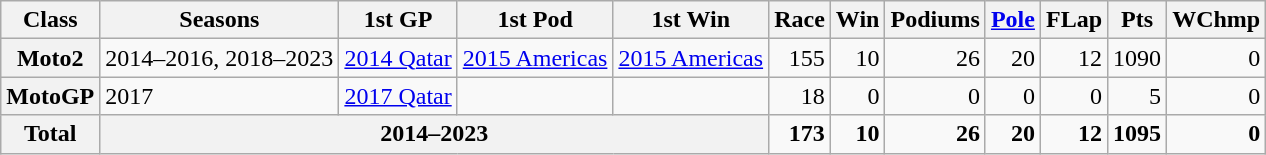<table class="wikitable" style="text-align:right;">
<tr>
<th>Class</th>
<th>Seasons</th>
<th>1st GP</th>
<th>1st Pod</th>
<th>1st Win</th>
<th>Race</th>
<th>Win</th>
<th>Podiums</th>
<th><a href='#'>Pole</a></th>
<th>FLap</th>
<th>Pts</th>
<th>WChmp</th>
</tr>
<tr>
<th>Moto2</th>
<td style="text-align:left;">2014–2016, 2018–2023</td>
<td style="text-align:left;"><a href='#'>2014 Qatar</a></td>
<td style="text-align:left;"><a href='#'>2015 Americas</a></td>
<td style="text-align:left;"><a href='#'>2015 Americas</a></td>
<td>155</td>
<td>10</td>
<td>26</td>
<td>20</td>
<td>12</td>
<td>1090</td>
<td>0</td>
</tr>
<tr>
<th>MotoGP</th>
<td style="text-align:left;">2017</td>
<td style="text-align:left;"><a href='#'>2017 Qatar</a></td>
<td style="text-align:left;"></td>
<td style="text-align:left;"></td>
<td>18</td>
<td>0</td>
<td>0</td>
<td>0</td>
<td>0</td>
<td>5</td>
<td>0</td>
</tr>
<tr>
<th>Total</th>
<th colspan="4">2014–2023</th>
<td><strong>173</strong></td>
<td><strong>10</strong></td>
<td><strong>26</strong></td>
<td><strong>20</strong></td>
<td><strong>12</strong></td>
<td><strong>1095</strong></td>
<td><strong>0</strong></td>
</tr>
</table>
